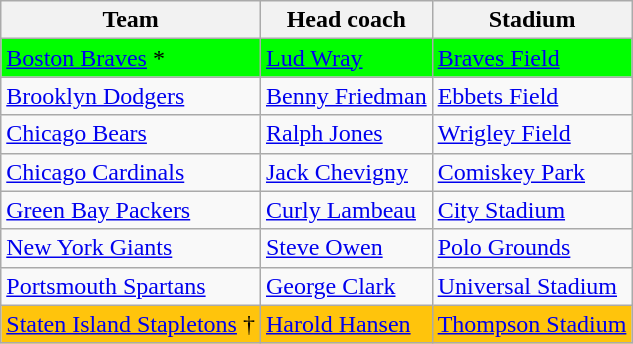<table class="wikitable">
<tr>
<th>Team</th>
<th>Head coach</th>
<th>Stadium</th>
</tr>
<tr style="background-color:#00FF00;">
<td><a href='#'>Boston Braves</a> *</td>
<td><a href='#'>Lud Wray</a></td>
<td><a href='#'>Braves Field</a></td>
</tr>
<tr>
<td><a href='#'>Brooklyn Dodgers</a></td>
<td><a href='#'>Benny Friedman</a></td>
<td><a href='#'>Ebbets Field</a></td>
</tr>
<tr>
<td><a href='#'>Chicago Bears</a></td>
<td><a href='#'>Ralph Jones</a></td>
<td><a href='#'>Wrigley Field</a></td>
</tr>
<tr>
<td><a href='#'>Chicago Cardinals</a></td>
<td><a href='#'>Jack Chevigny</a></td>
<td><a href='#'>Comiskey Park</a></td>
</tr>
<tr>
<td><a href='#'>Green Bay Packers</a></td>
<td><a href='#'>Curly Lambeau</a></td>
<td><a href='#'>City Stadium</a></td>
</tr>
<tr>
<td><a href='#'>New York Giants</a></td>
<td><a href='#'>Steve Owen</a></td>
<td><a href='#'>Polo Grounds</a></td>
</tr>
<tr>
<td><a href='#'>Portsmouth Spartans</a></td>
<td><a href='#'>George Clark</a></td>
<td><a href='#'>Universal Stadium</a></td>
</tr>
<tr style="background-color:#FFC40C;">
<td><a href='#'>Staten Island Stapletons</a> †</td>
<td><a href='#'>Harold Hansen</a></td>
<td><a href='#'>Thompson Stadium</a></td>
</tr>
</table>
